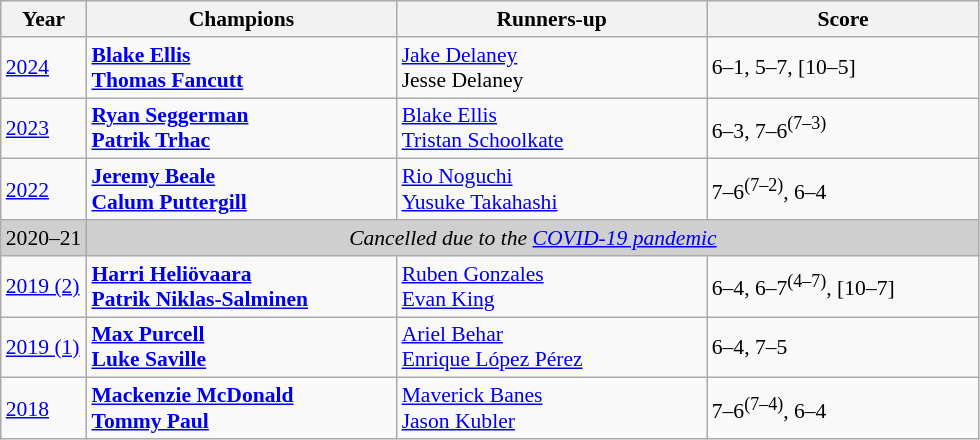<table class="wikitable" style="font-size:90%">
<tr>
<th>Year</th>
<th width="200">Champions</th>
<th width="200">Runners-up</th>
<th width="175">Score</th>
</tr>
<tr>
<td><a href='#'>2024</a></td>
<td> <strong><a href='#'>Blake Ellis</a></strong><br> <strong><a href='#'>Thomas Fancutt</a></strong></td>
<td> <a href='#'>Jake Delaney</a><br> Jesse Delaney</td>
<td>6–1, 5–7, [10–5]</td>
</tr>
<tr>
<td><a href='#'>2023</a></td>
<td> <strong><a href='#'>Ryan Seggerman</a></strong><br> <strong><a href='#'>Patrik Trhac</a></strong></td>
<td> <a href='#'>Blake Ellis</a><br> <a href='#'>Tristan Schoolkate</a></td>
<td>6–3, 7–6<sup>(7–3)</sup></td>
</tr>
<tr>
<td><a href='#'>2022</a></td>
<td> <strong><a href='#'>Jeremy Beale</a></strong><br> <strong><a href='#'>Calum Puttergill</a></strong></td>
<td> <a href='#'>Rio Noguchi</a><br> <a href='#'>Yusuke Takahashi</a></td>
<td>7–6<sup>(7–2)</sup>, 6–4</td>
</tr>
<tr>
<td style="background:#cfcfcf">2020–21</td>
<td colspan=3 align=center style="background:#cfcfcf"><em>Cancelled due to the <a href='#'>COVID-19 pandemic</a></em></td>
</tr>
<tr>
<td><a href='#'>2019 (2)</a></td>
<td> <strong><a href='#'>Harri Heliövaara</a></strong><br> <strong><a href='#'>Patrik Niklas-Salminen</a></strong></td>
<td> <a href='#'>Ruben Gonzales</a><br> <a href='#'>Evan King</a></td>
<td>6–4, 6–7<sup>(4–7)</sup>, [10–7]</td>
</tr>
<tr>
<td><a href='#'>2019 (1)</a></td>
<td> <strong><a href='#'>Max Purcell</a></strong><br> <strong><a href='#'>Luke Saville</a></strong></td>
<td> <a href='#'>Ariel Behar</a><br> <a href='#'>Enrique López Pérez</a></td>
<td>6–4, 7–5</td>
</tr>
<tr>
<td><a href='#'>2018</a></td>
<td> <strong><a href='#'>Mackenzie McDonald</a></strong><br> <strong><a href='#'>Tommy Paul</a></strong></td>
<td> <a href='#'>Maverick Banes</a><br> <a href='#'>Jason Kubler</a></td>
<td>7–6<sup>(7–4)</sup>, 6–4</td>
</tr>
</table>
